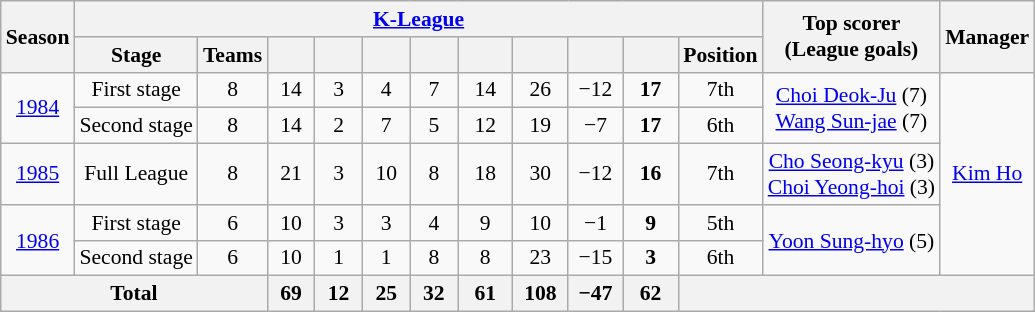<table class="wikitable" style="text-align:center; font-size:90%;">
<tr>
<th rowspan=2>Season</th>
<th colspan=11><a href='#'>K-League</a></th>
<th rowspan=2>Top scorer <br> (League goals)</th>
<th rowspan=2>Manager</th>
</tr>
<tr>
<th>Stage</th>
<th>Teams</th>
<th width=25></th>
<th width=25></th>
<th width=25></th>
<th width=25></th>
<th width=30></th>
<th width=30></th>
<th width=30></th>
<th width=30></th>
<th>Position</th>
</tr>
<tr>
<td rowspan=2><a href='#'>1984</a></td>
<td>First stage</td>
<td>8</td>
<td>14</td>
<td>3</td>
<td>4</td>
<td>7</td>
<td>14</td>
<td>26</td>
<td>−12</td>
<td><strong>17</strong></td>
<td>7th</td>
<td rowspan=2> <a href='#'>Choi Deok-Ju</a> (7)<br> <a href='#'>Wang Sun-jae</a> (7)</td>
<td rowspan=5> <a href='#'>Kim Ho</a></td>
</tr>
<tr>
<td>Second stage</td>
<td>8</td>
<td>14</td>
<td>2</td>
<td>7</td>
<td>5</td>
<td>12</td>
<td>19</td>
<td>−7</td>
<td><strong>17</strong></td>
<td>6th</td>
</tr>
<tr>
<td rowspan=1><a href='#'>1985</a></td>
<td>Full League</td>
<td>8</td>
<td>21</td>
<td>3</td>
<td>10</td>
<td>8</td>
<td>18</td>
<td>30</td>
<td>−12</td>
<td><strong>16</strong></td>
<td>7th</td>
<td rowspan=1> <a href='#'>Cho Seong-kyu</a> (3) <br>  <a href='#'>Choi Yeong-hoi</a> (3)</td>
</tr>
<tr>
<td rowspan=2><a href='#'>1986</a></td>
<td>First stage</td>
<td>6</td>
<td>10</td>
<td>3</td>
<td>3</td>
<td>4</td>
<td>9</td>
<td>10</td>
<td>−1</td>
<td><strong>9</strong></td>
<td>5th</td>
<td rowspan=2> <a href='#'>Yoon Sung-hyo</a> (5)</td>
</tr>
<tr>
<td>Second stage</td>
<td>6</td>
<td>10</td>
<td>1</td>
<td>1</td>
<td>8</td>
<td>8</td>
<td>23</td>
<td>−15</td>
<td><strong>3</strong></td>
<td>6th</td>
</tr>
<tr>
<th colspan=3>Total</th>
<th>69</th>
<th>12</th>
<th>25</th>
<th>32</th>
<th>61</th>
<th>108</th>
<th>−47</th>
<th>62</th>
<th colspan=3></th>
</tr>
</table>
